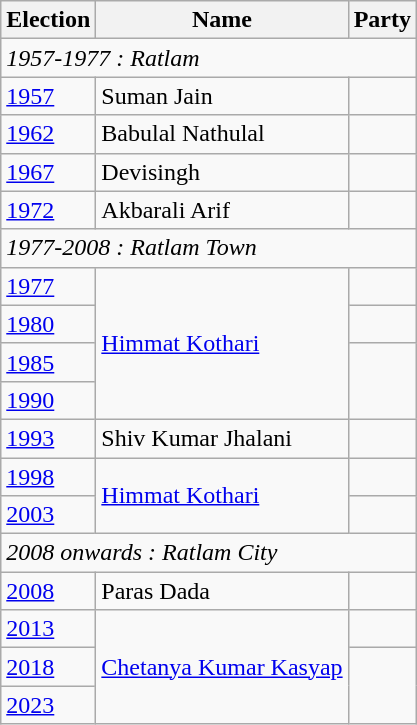<table class="wikitable sortable">
<tr>
<th>Election</th>
<th>Name</th>
<th colspan=2>Party</th>
</tr>
<tr>
<td colspan="4"><em>1957-1977 : Ratlam</em></td>
</tr>
<tr>
<td><a href='#'>1957</a></td>
<td>Suman Jain</td>
<td></td>
</tr>
<tr>
<td><a href='#'>1962</a></td>
<td>Babulal Nathulal</td>
<td></td>
</tr>
<tr>
<td><a href='#'>1967</a></td>
<td>Devisingh</td>
<td></td>
</tr>
<tr>
<td><a href='#'>1972</a></td>
<td>Akbarali Arif</td>
</tr>
<tr>
<td colspan="4"><em>1977-2008 : Ratlam Town</em></td>
</tr>
<tr>
<td><a href='#'>1977</a></td>
<td rowspan="4"><a href='#'>Himmat Kothari</a></td>
<td></td>
</tr>
<tr>
<td><a href='#'>1980</a></td>
<td></td>
</tr>
<tr>
<td><a href='#'>1985</a></td>
</tr>
<tr>
<td><a href='#'>1990</a></td>
</tr>
<tr>
<td><a href='#'>1993</a></td>
<td>Shiv Kumar Jhalani</td>
<td></td>
</tr>
<tr>
<td><a href='#'>1998</a></td>
<td rowspan="2"><a href='#'>Himmat Kothari</a></td>
<td></td>
</tr>
<tr>
<td><a href='#'>2003</a></td>
</tr>
<tr>
<td colspan="4"><em>2008 onwards : Ratlam City</em></td>
</tr>
<tr>
<td><a href='#'>2008</a></td>
<td>Paras Dada</td>
<td></td>
</tr>
<tr>
<td><a href='#'>2013</a></td>
<td rowspan="3"><a href='#'>Chetanya Kumar Kasyap</a></td>
<td></td>
</tr>
<tr>
<td><a href='#'>2018</a></td>
</tr>
<tr>
<td><a href='#'>2023</a></td>
</tr>
</table>
